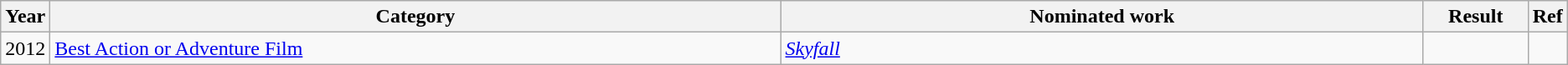<table class="wikitable sortable">
<tr>
<th scope="col" style="width:1em;">Year</th>
<th scope="col" style="width:40em;">Category</th>
<th scope="col" style="width:35em;">Nominated work</th>
<th scope="col" style="width:5em;">Result</th>
<th scope="col" style="width:1em;" class="unsortable">Ref</th>
</tr>
<tr>
<td>2012</td>
<td><a href='#'>Best Action or Adventure Film</a></td>
<td><em><a href='#'>Skyfall</a></em></td>
<td></td>
<td></td>
</tr>
</table>
